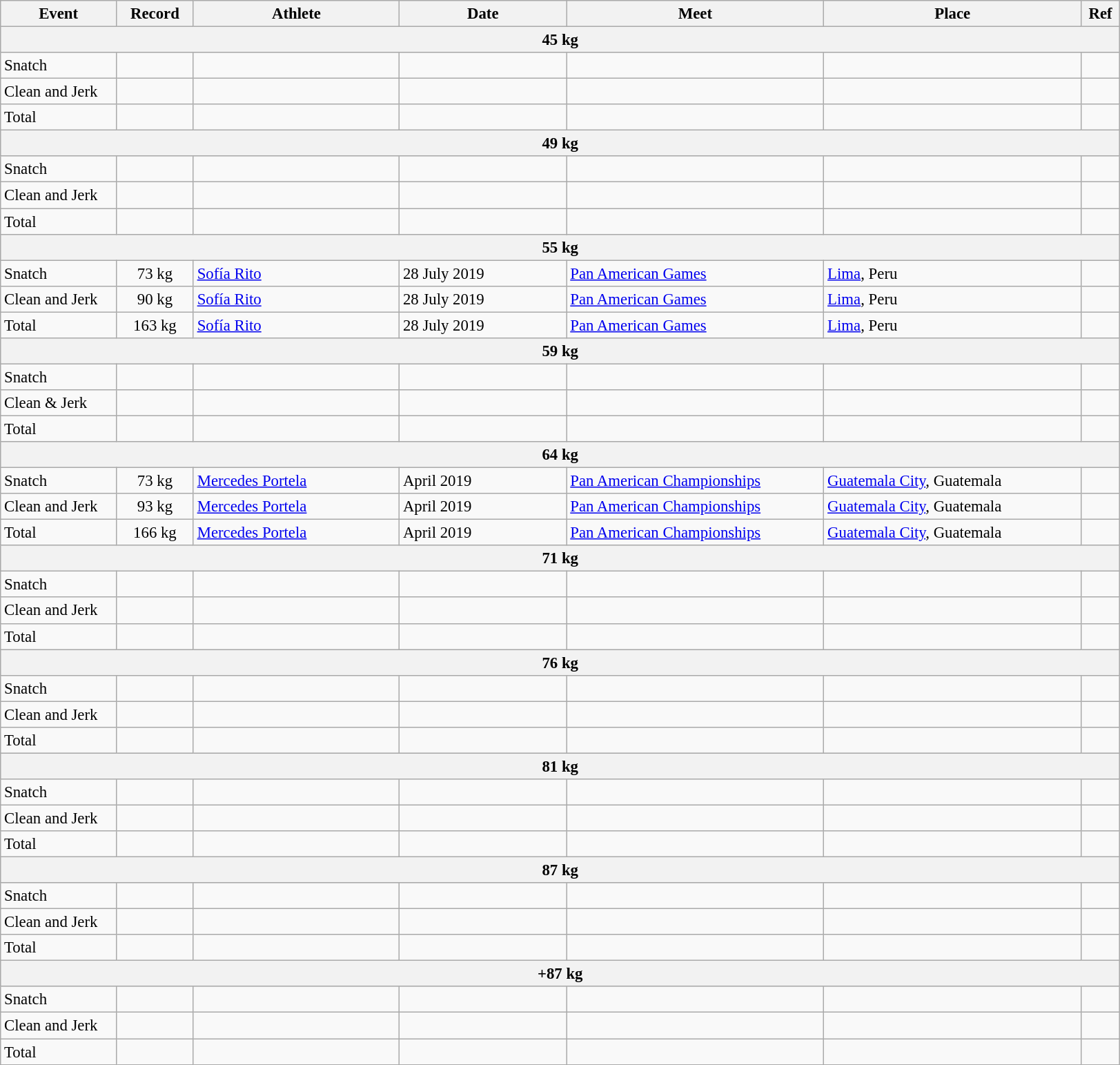<table class="wikitable" style="font-size:95%;">
<tr>
<th width=9%>Event</th>
<th width=6%>Record</th>
<th width=16%>Athlete</th>
<th width=13%>Date</th>
<th width=20%>Meet</th>
<th width=20%>Place</th>
<th width=3%>Ref</th>
</tr>
<tr bgcolor="#DDDDDD">
<th colspan="7">45 kg</th>
</tr>
<tr>
<td>Snatch</td>
<td align="center"></td>
<td></td>
<td></td>
<td></td>
<td></td>
<td></td>
</tr>
<tr>
<td>Clean and Jerk</td>
<td align="center"></td>
<td></td>
<td></td>
<td></td>
<td></td>
<td></td>
</tr>
<tr>
<td>Total</td>
<td align="center"></td>
<td></td>
<td></td>
<td></td>
<td></td>
<td></td>
</tr>
<tr bgcolor="#DDDDDD">
<th colspan="7">49 kg</th>
</tr>
<tr>
<td>Snatch</td>
<td align="center"></td>
<td></td>
<td></td>
<td></td>
<td></td>
<td></td>
</tr>
<tr>
<td>Clean and Jerk</td>
<td align="center"></td>
<td></td>
<td></td>
<td></td>
<td></td>
<td></td>
</tr>
<tr>
<td>Total</td>
<td align="center"></td>
<td></td>
<td></td>
<td></td>
<td></td>
<td></td>
</tr>
<tr bgcolor="#DDDDDD">
<th colspan="7">55 kg</th>
</tr>
<tr>
<td>Snatch</td>
<td align="center">73 kg</td>
<td><a href='#'>Sofía Rito</a></td>
<td>28 July 2019</td>
<td><a href='#'>Pan American Games</a></td>
<td><a href='#'>Lima</a>, Peru</td>
<td></td>
</tr>
<tr>
<td>Clean and Jerk</td>
<td align="center">90 kg</td>
<td><a href='#'>Sofía Rito</a></td>
<td>28 July 2019</td>
<td><a href='#'>Pan American Games</a></td>
<td><a href='#'>Lima</a>, Peru</td>
<td></td>
</tr>
<tr>
<td>Total</td>
<td align="center">163 kg</td>
<td><a href='#'>Sofía Rito</a></td>
<td>28 July 2019</td>
<td><a href='#'>Pan American Games</a></td>
<td><a href='#'>Lima</a>, Peru</td>
<td></td>
</tr>
<tr bgcolor="#DDDDDD">
<th colspan="7">59 kg</th>
</tr>
<tr>
<td>Snatch</td>
<td align="center"></td>
<td></td>
<td></td>
<td></td>
<td></td>
<td></td>
</tr>
<tr>
<td>Clean & Jerk</td>
<td align="center"></td>
<td></td>
<td></td>
<td></td>
<td></td>
<td></td>
</tr>
<tr>
<td>Total</td>
<td align="center"></td>
<td></td>
<td></td>
<td></td>
<td></td>
<td></td>
</tr>
<tr bgcolor="#DDDDDD">
<th colspan="7">64 kg</th>
</tr>
<tr>
<td>Snatch</td>
<td align="center">73 kg</td>
<td><a href='#'>Mercedes Portela</a></td>
<td>April 2019</td>
<td><a href='#'>Pan American Championships</a></td>
<td><a href='#'>Guatemala City</a>, Guatemala</td>
<td></td>
</tr>
<tr>
<td>Clean and Jerk</td>
<td align="center">93 kg</td>
<td><a href='#'>Mercedes Portela</a></td>
<td>April 2019</td>
<td><a href='#'>Pan American Championships</a></td>
<td><a href='#'>Guatemala City</a>, Guatemala</td>
<td></td>
</tr>
<tr>
<td>Total</td>
<td align="center">166 kg</td>
<td><a href='#'>Mercedes Portela</a></td>
<td>April 2019</td>
<td><a href='#'>Pan American Championships</a></td>
<td><a href='#'>Guatemala City</a>, Guatemala</td>
<td></td>
</tr>
<tr bgcolor="#DDDDDD">
<th colspan="7">71 kg</th>
</tr>
<tr>
<td>Snatch</td>
<td align="center"></td>
<td></td>
<td></td>
<td></td>
<td></td>
<td></td>
</tr>
<tr>
<td>Clean and Jerk</td>
<td align="center"></td>
<td></td>
<td></td>
<td></td>
<td></td>
<td></td>
</tr>
<tr>
<td>Total</td>
<td align="center"></td>
<td></td>
<td></td>
<td></td>
<td></td>
<td></td>
</tr>
<tr bgcolor="#DDDDDD">
<th colspan="7">76 kg</th>
</tr>
<tr>
<td>Snatch</td>
<td align="center"></td>
<td></td>
<td></td>
<td></td>
<td></td>
<td></td>
</tr>
<tr>
<td>Clean and Jerk</td>
<td align="center"></td>
<td></td>
<td></td>
<td></td>
<td></td>
<td></td>
</tr>
<tr>
<td>Total</td>
<td align="center"></td>
<td></td>
<td></td>
<td></td>
<td></td>
<td></td>
</tr>
<tr bgcolor="#DDDDDD">
<th colspan="7">81 kg</th>
</tr>
<tr>
<td>Snatch</td>
<td align="center"></td>
<td></td>
<td></td>
<td></td>
<td></td>
<td></td>
</tr>
<tr>
<td>Clean and Jerk</td>
<td align="center"></td>
<td></td>
<td></td>
<td></td>
<td></td>
<td></td>
</tr>
<tr>
<td>Total</td>
<td align="center"></td>
<td></td>
<td></td>
<td></td>
<td></td>
<td></td>
</tr>
<tr bgcolor="#DDDDDD">
<th colspan="7">87 kg</th>
</tr>
<tr>
<td>Snatch</td>
<td align="center"></td>
<td></td>
<td></td>
<td></td>
<td></td>
<td></td>
</tr>
<tr>
<td>Clean and Jerk</td>
<td align="center"></td>
<td></td>
<td></td>
<td></td>
<td></td>
<td></td>
</tr>
<tr>
<td>Total</td>
<td align="center"></td>
<td></td>
<td></td>
<td></td>
<td></td>
<td></td>
</tr>
<tr bgcolor="#DDDDDD">
<th colspan="7">+87 kg</th>
</tr>
<tr>
<td>Snatch</td>
<td align="center"></td>
<td></td>
<td></td>
<td></td>
<td></td>
<td></td>
</tr>
<tr>
<td>Clean and Jerk</td>
<td align="center"></td>
<td></td>
<td></td>
<td></td>
<td></td>
<td></td>
</tr>
<tr>
<td>Total</td>
<td align="center"></td>
<td></td>
<td></td>
<td></td>
<td></td>
<td></td>
</tr>
</table>
